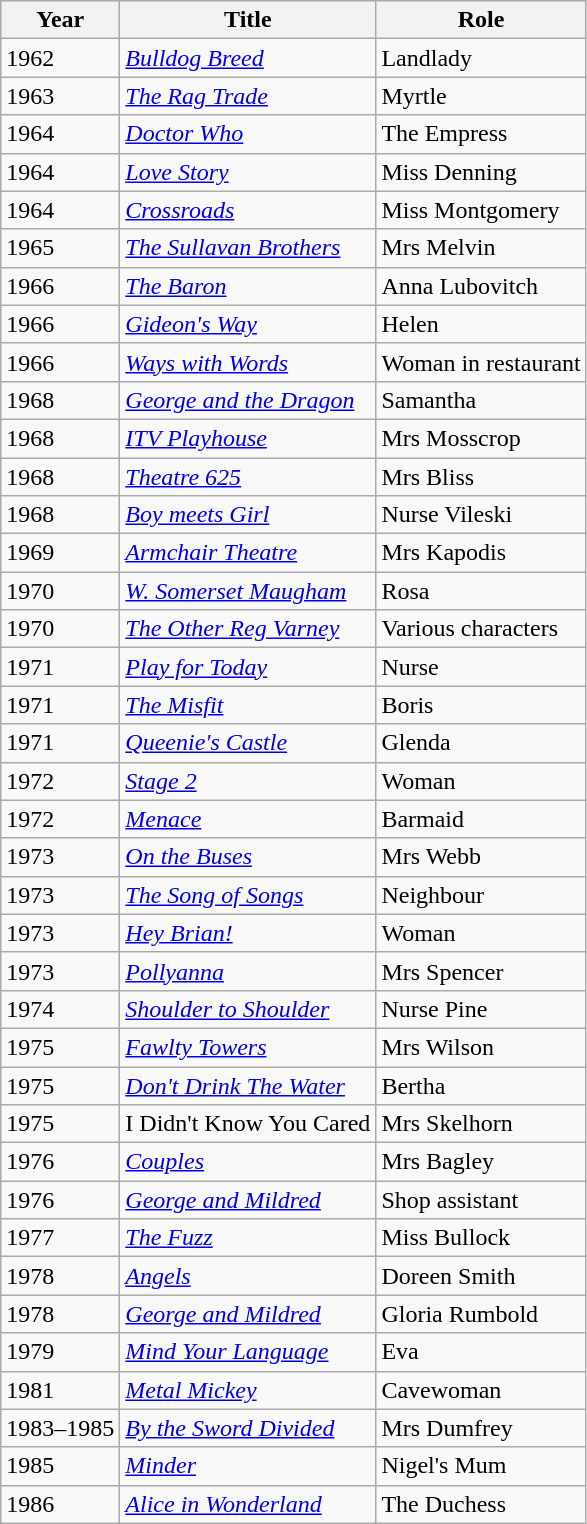<table class="wikitable">
<tr>
<th>Year</th>
<th>Title</th>
<th>Role</th>
</tr>
<tr>
<td>1962</td>
<td><em><a href='#'>Bulldog Breed</a></em></td>
<td>Landlady</td>
</tr>
<tr>
<td>1963</td>
<td><em><a href='#'>The Rag Trade</a></em></td>
<td>Myrtle</td>
</tr>
<tr>
<td>1964</td>
<td><em><a href='#'>Doctor Who</a></em></td>
<td>The Empress</td>
</tr>
<tr>
<td>1964</td>
<td><em><a href='#'>Love Story</a></em></td>
<td>Miss Denning</td>
</tr>
<tr>
<td>1964</td>
<td><em><a href='#'>Crossroads</a></em></td>
<td>Miss Montgomery</td>
</tr>
<tr>
<td>1965</td>
<td><em><a href='#'>The Sullavan Brothers</a></em></td>
<td>Mrs Melvin</td>
</tr>
<tr>
<td>1966</td>
<td><em><a href='#'>The Baron</a></em></td>
<td>Anna Lubovitch</td>
</tr>
<tr>
<td>1966</td>
<td><em><a href='#'>Gideon's Way</a></em></td>
<td>Helen</td>
</tr>
<tr>
<td>1966</td>
<td><em><a href='#'>Ways with Words</a></em></td>
<td>Woman in restaurant</td>
</tr>
<tr>
<td>1968</td>
<td><em><a href='#'>George and the Dragon</a></em></td>
<td>Samantha</td>
</tr>
<tr>
<td>1968</td>
<td><em><a href='#'>ITV Playhouse</a></em></td>
<td>Mrs Mosscrop</td>
</tr>
<tr>
<td>1968</td>
<td><em><a href='#'>Theatre 625</a></em></td>
<td>Mrs Bliss</td>
</tr>
<tr>
<td>1968</td>
<td><em><a href='#'>Boy meets Girl</a></em></td>
<td>Nurse Vileski</td>
</tr>
<tr>
<td>1969</td>
<td><em><a href='#'>Armchair Theatre</a></em></td>
<td>Mrs Kapodis</td>
</tr>
<tr>
<td>1970</td>
<td><em><a href='#'>W. Somerset Maugham</a></em></td>
<td>Rosa</td>
</tr>
<tr>
<td>1970</td>
<td><em><a href='#'>The Other Reg Varney</a></em></td>
<td>Various characters</td>
</tr>
<tr>
<td>1971</td>
<td><em><a href='#'>Play for Today</a></em></td>
<td>Nurse</td>
</tr>
<tr>
<td>1971</td>
<td><em><a href='#'>The Misfit</a></em></td>
<td>Boris</td>
</tr>
<tr>
<td>1971</td>
<td><em><a href='#'>Queenie's Castle</a></em></td>
<td>Glenda</td>
</tr>
<tr>
<td>1972</td>
<td><em><a href='#'>Stage 2</a></em></td>
<td>Woman</td>
</tr>
<tr>
<td>1972</td>
<td><em><a href='#'>Menace</a></em></td>
<td>Barmaid</td>
</tr>
<tr>
<td>1973</td>
<td><em><a href='#'>On the Buses</a></em></td>
<td>Mrs Webb</td>
</tr>
<tr>
<td>1973</td>
<td><em><a href='#'>The Song of Songs</a></em></td>
<td>Neighbour</td>
</tr>
<tr>
<td>1973</td>
<td><em><a href='#'>Hey Brian!</a></em></td>
<td>Woman</td>
</tr>
<tr>
<td>1973</td>
<td><em><a href='#'>Pollyanna</a></em></td>
<td>Mrs Spencer</td>
</tr>
<tr>
<td>1974</td>
<td><em><a href='#'>Shoulder to Shoulder</a></em></td>
<td>Nurse Pine</td>
</tr>
<tr>
<td>1975</td>
<td><em><a href='#'>Fawlty Towers</a></em></td>
<td>Mrs Wilson</td>
</tr>
<tr>
<td>1975</td>
<td><em><a href='#'>Don't Drink The Water</a></em></td>
<td>Bertha</td>
</tr>
<tr>
<td>1975</td>
<td>I Didn't Know You Cared</td>
<td>Mrs Skelhorn</td>
</tr>
<tr>
<td>1976</td>
<td><em><a href='#'>Couples</a></em></td>
<td>Mrs Bagley</td>
</tr>
<tr>
<td>1976</td>
<td><em><a href='#'>George and Mildred</a></em></td>
<td>Shop assistant</td>
</tr>
<tr>
<td>1977</td>
<td><em><a href='#'>The Fuzz</a></em></td>
<td>Miss Bullock</td>
</tr>
<tr>
<td>1978</td>
<td><em><a href='#'>Angels</a></em></td>
<td>Doreen Smith</td>
</tr>
<tr>
<td>1978</td>
<td><em><a href='#'>George and Mildred</a></em></td>
<td>Gloria Rumbold</td>
</tr>
<tr>
<td>1979</td>
<td><em><a href='#'>Mind Your Language</a></em></td>
<td>Eva</td>
</tr>
<tr>
<td>1981</td>
<td><em><a href='#'>Metal Mickey</a></em></td>
<td>Cavewoman</td>
</tr>
<tr>
<td>1983–1985</td>
<td><em><a href='#'>By the Sword Divided</a></em></td>
<td>Mrs Dumfrey</td>
</tr>
<tr>
<td>1985</td>
<td><em><a href='#'>Minder</a></em></td>
<td>Nigel's Mum</td>
</tr>
<tr>
<td>1986</td>
<td><em><a href='#'>Alice in Wonderland</a></em></td>
<td>The Duchess</td>
</tr>
</table>
